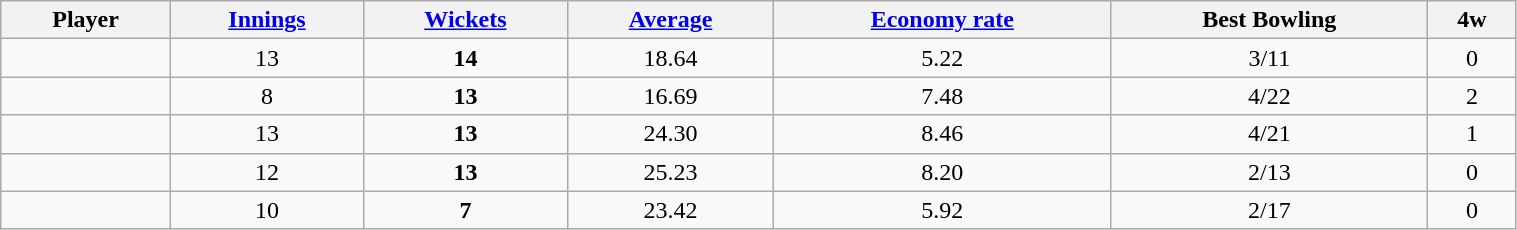<table class="wikitable sortable" align="center" style="text-align: center; font-size: 100%; width:80%">
<tr>
<th>Player</th>
<th><a href='#'>Innings</a></th>
<th><a href='#'>Wickets</a></th>
<th><a href='#'>Average</a></th>
<th><a href='#'>Economy rate</a></th>
<th>Best Bowling</th>
<th>4w</th>
</tr>
<tr>
<td></td>
<td>13</td>
<td><strong>14</strong></td>
<td>18.64</td>
<td>5.22</td>
<td>3/11</td>
<td>0</td>
</tr>
<tr>
<td></td>
<td>8</td>
<td><strong>13</strong></td>
<td>16.69</td>
<td>7.48</td>
<td>4/22</td>
<td>2</td>
</tr>
<tr>
<td></td>
<td>13</td>
<td><strong>13</strong></td>
<td>24.30</td>
<td>8.46</td>
<td>4/21</td>
<td>1</td>
</tr>
<tr>
<td></td>
<td>12</td>
<td><strong>13</strong></td>
<td>25.23</td>
<td>8.20</td>
<td>2/13</td>
<td>0</td>
</tr>
<tr>
<td></td>
<td>10</td>
<td><strong>7</strong></td>
<td>23.42</td>
<td>5.92</td>
<td>2/17</td>
<td>0</td>
</tr>
</table>
